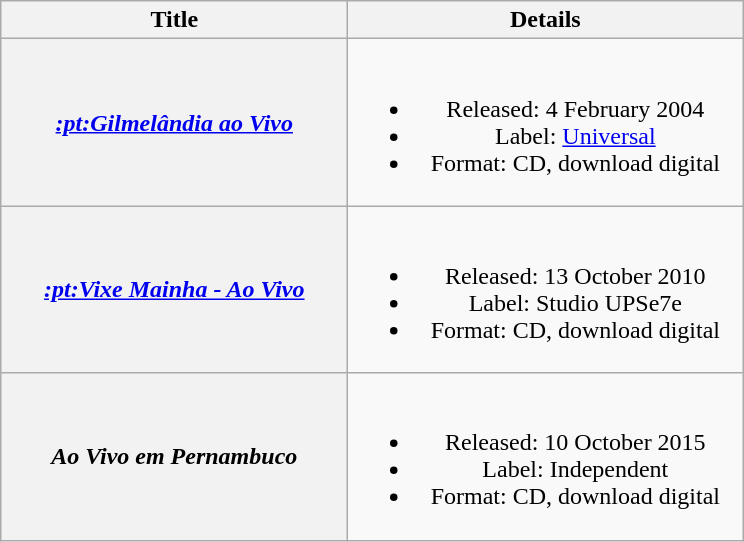<table class="wikitable plainrowheaders" style="text-align:center;">
<tr>
<th scope="col" style="width:14em;">Title</th>
<th scope="col" style="width:16em;">Details</th>
</tr>
<tr>
<th scope="row"><em><a href='#'>:pt:Gilmelândia ao Vivo</a></em></th>
<td><br><ul><li>Released: 4 February 2004</li><li>Label: <a href='#'>Universal</a></li><li>Format: CD, download digital</li></ul></td>
</tr>
<tr>
<th scope="row"><em><a href='#'>:pt:Vixe Mainha - Ao Vivo</a></em></th>
<td><br><ul><li>Released: 13 October 2010</li><li>Label: Studio UPSe7e</li><li>Format: CD, download digital</li></ul></td>
</tr>
<tr>
<th scope="row"><em>Ao Vivo em Pernambuco</em></th>
<td><br><ul><li>Released: 10 October 2015</li><li>Label: Independent</li><li>Format: CD, download digital</li></ul></td>
</tr>
</table>
